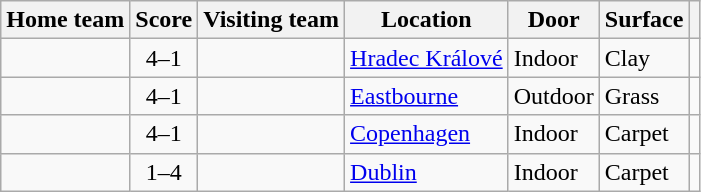<table class="wikitable" style="border:1px solid #aaa;">
<tr>
<th>Home team</th>
<th>Score</th>
<th>Visiting team</th>
<th>Location</th>
<th>Door</th>
<th>Surface</th>
<th></th>
</tr>
<tr>
<td><strong></strong></td>
<td style="text-align:center;">4–1</td>
<td></td>
<td><a href='#'>Hradec Králové</a></td>
<td>Indoor</td>
<td>Clay</td>
<td></td>
</tr>
<tr>
<td><strong></strong></td>
<td style="text-align:center;">4–1</td>
<td></td>
<td><a href='#'>Eastbourne</a></td>
<td>Outdoor</td>
<td>Grass</td>
<td></td>
</tr>
<tr>
<td><strong></strong></td>
<td style="text-align:center;">4–1</td>
<td></td>
<td><a href='#'>Copenhagen</a></td>
<td>Indoor</td>
<td>Carpet</td>
<td></td>
</tr>
<tr>
<td></td>
<td style="text-align:center;">1–4</td>
<td><strong></strong></td>
<td><a href='#'>Dublin</a></td>
<td>Indoor</td>
<td>Carpet</td>
<td></td>
</tr>
</table>
